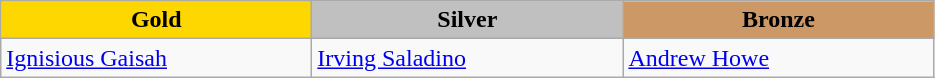<table class="wikitable" style="text-align:left">
<tr align="center">
<td width=200 bgcolor=gold><strong>Gold</strong></td>
<td width=200 bgcolor=silver><strong>Silver</strong></td>
<td width=200 bgcolor=CC9966><strong>Bronze</strong></td>
</tr>
<tr>
<td><a href='#'>Ignisious Gaisah</a><br><em></em></td>
<td><a href='#'>Irving Saladino</a><br><em></em></td>
<td><a href='#'>Andrew Howe</a><br><em></em></td>
</tr>
</table>
